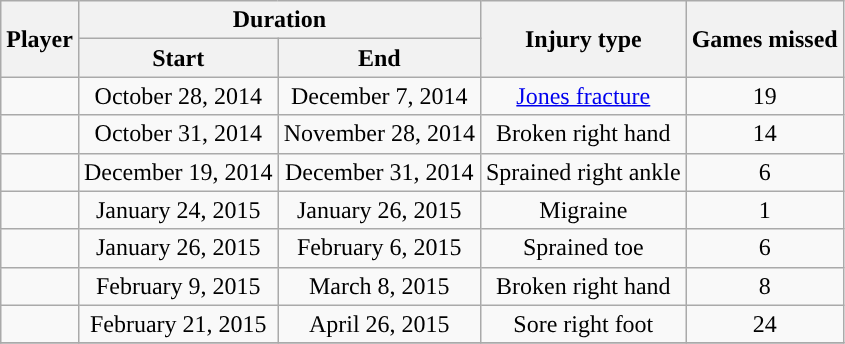<table class="wikitable sortable collapsible collapsed" style="text-align:center;">
<tr>
<th rowspan="2">Player</th>
<th colspan="2">Duration</th>
<th rowspan="2">Injury type</th>
<th rowspan="2">Games missed</th>
</tr>
<tr>
<th>Start</th>
<th>End</th>
</tr>
<tr>
<td></td>
<td>October 28, 2014</td>
<td>December 7, 2014</td>
<td><a href='#'>Jones fracture</a></td>
<td>19</td>
</tr>
<tr>
<td></td>
<td>October 31, 2014</td>
<td>November 28, 2014</td>
<td>Broken right hand</td>
<td>14</td>
</tr>
<tr>
<td></td>
<td>December 19, 2014</td>
<td>December 31, 2014</td>
<td>Sprained right ankle</td>
<td>6</td>
</tr>
<tr>
<td></td>
<td>January 24, 2015</td>
<td>January 26, 2015</td>
<td>Migraine</td>
<td>1</td>
</tr>
<tr>
<td></td>
<td>January 26, 2015</td>
<td>February 6, 2015</td>
<td>Sprained toe</td>
<td>6</td>
</tr>
<tr>
<td></td>
<td>February 9, 2015</td>
<td>March 8, 2015</td>
<td>Broken right hand</td>
<td>8</td>
</tr>
<tr>
<td></td>
<td>February 21, 2015</td>
<td>April 26, 2015</td>
<td>Sore right foot</td>
<td>24</td>
</tr>
<tr>
</tr>
</table>
